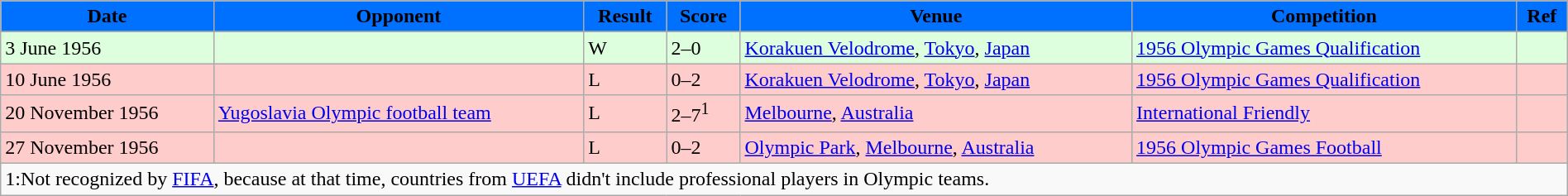<table width=100% class="wikitable">
<tr>
<th style="background:#0070FF;"><span>Date</span></th>
<th style="background:#0070FF;"><span>Opponent</span></th>
<th style="background:#0070FF;"><span>Result</span></th>
<th style="background:#0070FF;"><span>Score</span></th>
<th style="background:#0070FF;"><span>Venue</span></th>
<th style="background:#0070FF;"><span>Competition</span></th>
<th style="background:#0070FF;"><span>Ref</span></th>
</tr>
<tr>
</tr>
<tr style="background:#dfd;">
<td>3 June 1956</td>
<td></td>
<td>W</td>
<td>2–0</td>
<td> <a href='#'>Korakuen Velodrome</a>, <a href='#'>Tokyo</a>, <a href='#'>Japan</a></td>
<td><a href='#'>1956 Olympic Games Qualification</a></td>
<td></td>
</tr>
<tr style="background:#fcc;">
<td>10 June 1956</td>
<td></td>
<td>L</td>
<td>0–2</td>
<td> <a href='#'>Korakuen Velodrome</a>, <a href='#'>Tokyo</a>, <a href='#'>Japan</a></td>
<td><a href='#'>1956 Olympic Games Qualification</a></td>
<td></td>
</tr>
<tr style="background:#fcc;">
<td>20 November 1956</td>
<td> <a href='#'>Yugoslavia Olympic football team</a></td>
<td>L</td>
<td>2–7<sup>1</sup></td>
<td> <a href='#'>Melbourne</a>, <a href='#'>Australia</a></td>
<td><a href='#'>International Friendly</a></td>
<td></td>
</tr>
<tr style="background:#fcc;">
<td>27 November 1956</td>
<td></td>
<td>L</td>
<td>0–2</td>
<td> <a href='#'>Olympic Park</a>, <a href='#'>Melbourne</a>, <a href='#'>Australia</a></td>
<td><a href='#'>1956 Olympic Games Football</a></td>
<td></td>
</tr>
<tr>
<td colspan=7 align=left>1:Not recognized by <a href='#'>FIFA</a>, because at that time, countries from <a href='#'>UEFA</a> didn't include professional players in Olympic teams.</td>
</tr>
</table>
